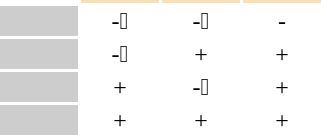<table border="0">
<tr>
<td></td>
<td style="background:#ffdead;" width="50pt" align="center"></td>
<td style="background:#ffdead;" width="50pt" align="center"></td>
<td style="background:#ffdead;" width="50pt" align="center"></td>
</tr>
<tr>
<td style="background:#cdcdcd;"width="50pt" align="center"></td>
<td align="center">-⃝</td>
<td align="center">-⃝</td>
<td align="center">-</td>
</tr>
<tr>
<td style="background:#cdcdcd;" width="50pt" align="center"></td>
<td align="center">-⃝</td>
<td align="center">+</td>
<td align="center">+</td>
</tr>
<tr>
<td style="background:#cdcdcd;" width="50pt" align="center"></td>
<td align="center">+</td>
<td align="center">-⃝</td>
<td align="center">+</td>
</tr>
<tr>
<td style="background:#cdcdcd;" width="50pt" align="center"></td>
<td align="center">+</td>
<td align="center">+</td>
<td align="center">+</td>
</tr>
</table>
